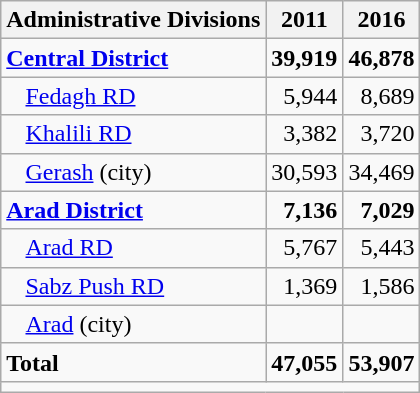<table class="wikitable">
<tr>
<th>Administrative Divisions</th>
<th>2011</th>
<th>2016</th>
</tr>
<tr>
<td><strong><a href='#'>Central District</a></strong></td>
<td style="text-align: right;"><strong>39,919</strong></td>
<td style="text-align: right;"><strong>46,878</strong></td>
</tr>
<tr>
<td style="padding-left: 1em;"><a href='#'>Fedagh RD</a></td>
<td style="text-align: right;">5,944</td>
<td style="text-align: right;">8,689</td>
</tr>
<tr>
<td style="padding-left: 1em;"><a href='#'>Khalili RD</a></td>
<td style="text-align: right;">3,382</td>
<td style="text-align: right;">3,720</td>
</tr>
<tr>
<td style="padding-left: 1em;"><a href='#'>Gerash</a> (city)</td>
<td style="text-align: right;">30,593</td>
<td style="text-align: right;">34,469</td>
</tr>
<tr>
<td><strong><a href='#'>Arad District</a></strong></td>
<td style="text-align: right;"><strong>7,136</strong></td>
<td style="text-align: right;"><strong>7,029</strong></td>
</tr>
<tr>
<td style="padding-left: 1em;"><a href='#'>Arad RD</a></td>
<td style="text-align: right;">5,767</td>
<td style="text-align: right;">5,443</td>
</tr>
<tr>
<td style="padding-left: 1em;"><a href='#'>Sabz Push RD</a></td>
<td style="text-align: right;">1,369</td>
<td style="text-align: right;">1,586</td>
</tr>
<tr>
<td style="padding-left: 1em;"><a href='#'>Arad</a> (city)</td>
<td style="text-align: right;"></td>
<td style="text-align: right;"></td>
</tr>
<tr>
<td><strong>Total</strong></td>
<td style="text-align: right;"><strong>47,055</strong></td>
<td style="text-align: right;"><strong>53,907</strong></td>
</tr>
<tr>
<td colspan=3></td>
</tr>
</table>
